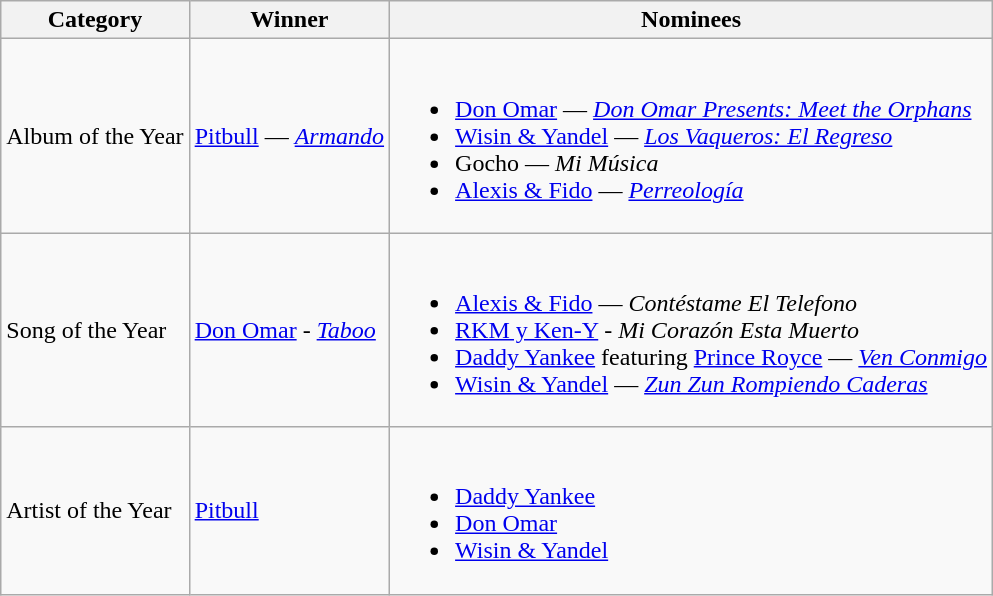<table class="wikitable">
<tr>
<th>Category</th>
<th>Winner</th>
<th>Nominees</th>
</tr>
<tr>
<td>Album of the Year</td>
<td><a href='#'>Pitbull</a> — <em><a href='#'>Armando</a></em></td>
<td><br><ul><li><a href='#'>Don Omar</a> — <em><a href='#'>Don Omar Presents: Meet the Orphans</a></em></li><li><a href='#'>Wisin & Yandel</a> — <em><a href='#'>Los Vaqueros: El Regreso</a></em></li><li>Gocho — <em>Mi Música</em></li><li><a href='#'>Alexis & Fido</a> — <em><a href='#'>Perreología</a></em></li></ul></td>
</tr>
<tr>
<td>Song of the Year</td>
<td><a href='#'>Don Omar</a> - <em><a href='#'>Taboo</a></em></td>
<td><br><ul><li><a href='#'>Alexis & Fido</a> — <em>Contéstame El Telefono</em></li><li><a href='#'>RKM y Ken-Y</a> - <em>Mi Corazón Esta Muerto</em></li><li><a href='#'>Daddy Yankee</a> featuring <a href='#'>Prince Royce</a> — <em><a href='#'>Ven Conmigo</a></em></li><li><a href='#'>Wisin & Yandel</a> — <em><a href='#'>Zun Zun Rompiendo Caderas</a></em></li></ul></td>
</tr>
<tr>
<td>Artist of the Year</td>
<td><a href='#'>Pitbull</a></td>
<td><br><ul><li><a href='#'>Daddy Yankee</a></li><li><a href='#'>Don Omar</a></li><li><a href='#'>Wisin & Yandel</a></li></ul></td>
</tr>
</table>
